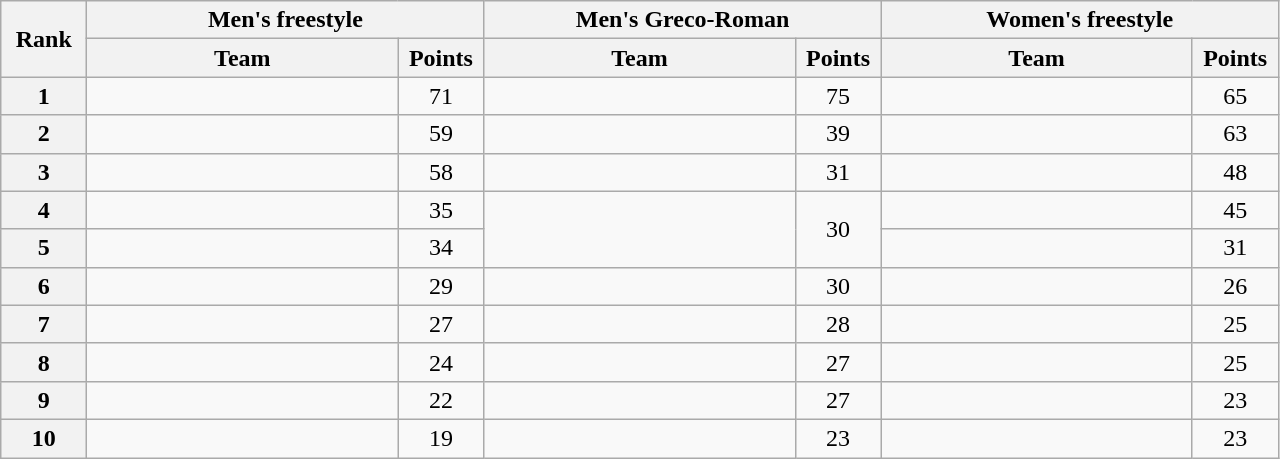<table class="wikitable" style="text-align:center;">
<tr>
<th width=50 rowspan="2">Rank</th>
<th colspan="2">Men's freestyle</th>
<th colspan="2">Men's Greco-Roman</th>
<th colspan="2">Women's freestyle</th>
</tr>
<tr>
<th width=200>Team</th>
<th width=50>Points</th>
<th width=200>Team</th>
<th width=50>Points</th>
<th width=200>Team</th>
<th width=50>Points</th>
</tr>
<tr>
<th>1</th>
<td align=left></td>
<td>71</td>
<td align=left></td>
<td>75</td>
<td align=left></td>
<td>65</td>
</tr>
<tr>
<th>2</th>
<td align=left></td>
<td>59</td>
<td align=left></td>
<td>39</td>
<td align=left></td>
<td>63</td>
</tr>
<tr>
<th>3</th>
<td align=left></td>
<td>58</td>
<td align=left></td>
<td>31</td>
<td align=left></td>
<td>48</td>
</tr>
<tr>
<th>4</th>
<td align=left></td>
<td>35</td>
<td rowspan=2 align=left><br></td>
<td rowspan=2>30</td>
<td align=left></td>
<td>45</td>
</tr>
<tr>
<th>5</th>
<td align=left></td>
<td>34</td>
<td align=left></td>
<td>31</td>
</tr>
<tr>
<th>6</th>
<td align=left></td>
<td>29</td>
<td align=left></td>
<td>30</td>
<td align=left></td>
<td>26</td>
</tr>
<tr>
<th>7</th>
<td align=left></td>
<td>27</td>
<td align=left></td>
<td>28</td>
<td align=left></td>
<td>25</td>
</tr>
<tr>
<th>8</th>
<td align=left></td>
<td>24</td>
<td align=left></td>
<td>27</td>
<td align=left></td>
<td>25</td>
</tr>
<tr>
<th>9</th>
<td align=left></td>
<td>22</td>
<td align=left></td>
<td>27</td>
<td align=left></td>
<td>23</td>
</tr>
<tr>
<th>10</th>
<td align=left></td>
<td>19</td>
<td align=left></td>
<td>23</td>
<td align=left></td>
<td>23</td>
</tr>
</table>
